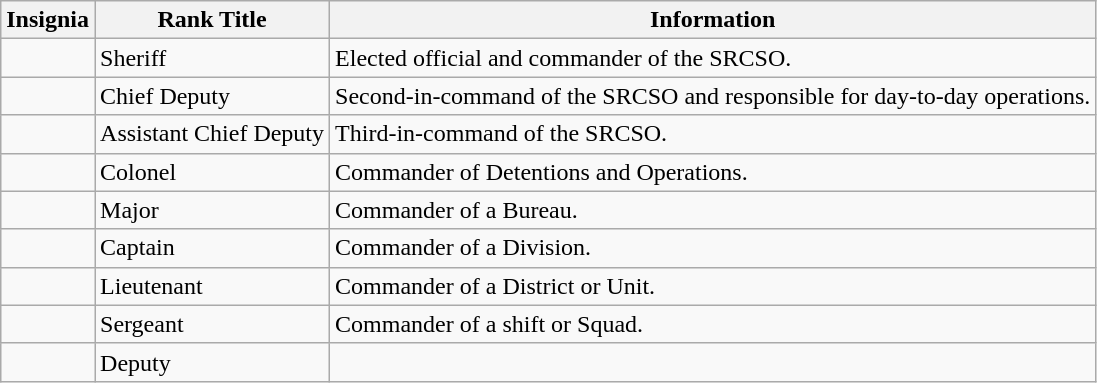<table class="wikitable">
<tr>
<th>Insignia</th>
<th>Rank Title</th>
<th>Information</th>
</tr>
<tr>
<td></td>
<td>Sheriff</td>
<td>Elected official and commander of the SRCSO.</td>
</tr>
<tr>
<td></td>
<td>Chief Deputy</td>
<td>Second-in-command of the SRCSO and responsible for day-to-day operations.</td>
</tr>
<tr>
<td></td>
<td>Assistant Chief Deputy</td>
<td>Third-in-command of the SRCSO.</td>
</tr>
<tr>
<td></td>
<td>Colonel</td>
<td>Commander of Detentions and Operations.</td>
</tr>
<tr>
<td></td>
<td>Major</td>
<td>Commander of a Bureau.</td>
</tr>
<tr>
<td></td>
<td>Captain</td>
<td>Commander of a Division.</td>
</tr>
<tr>
<td></td>
<td>Lieutenant</td>
<td>Commander of a District or Unit.</td>
</tr>
<tr>
<td></td>
<td>Sergeant</td>
<td>Commander of a shift or Squad.</td>
</tr>
<tr>
<td></td>
<td>Deputy</td>
<td></td>
</tr>
</table>
